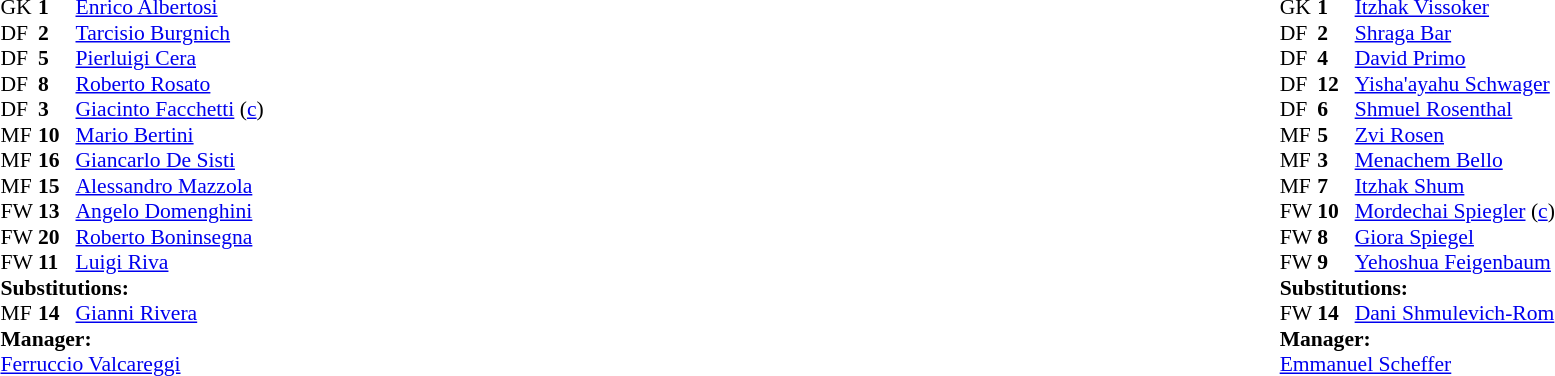<table width="100%">
<tr>
<td valign="top" width="50%"><br><table style="font-size: 90%" cellspacing="0" cellpadding="0">
<tr>
<td colspan="4"></td>
</tr>
<tr>
<th width="25"></th>
<th width="25"></th>
</tr>
<tr>
<td>GK</td>
<td><strong>1</strong></td>
<td><a href='#'>Enrico Albertosi</a></td>
</tr>
<tr>
<td>DF</td>
<td><strong>2</strong></td>
<td><a href='#'>Tarcisio Burgnich</a></td>
</tr>
<tr>
<td>DF</td>
<td><strong>5</strong></td>
<td><a href='#'>Pierluigi Cera</a></td>
</tr>
<tr>
<td>DF</td>
<td><strong>8</strong></td>
<td><a href='#'>Roberto Rosato</a></td>
</tr>
<tr>
<td>DF</td>
<td><strong>3</strong></td>
<td><a href='#'>Giacinto Facchetti</a> (<a href='#'>c</a>)</td>
</tr>
<tr>
<td>MF</td>
<td><strong>10</strong></td>
<td><a href='#'>Mario Bertini</a></td>
</tr>
<tr>
<td>MF</td>
<td><strong>16</strong></td>
<td><a href='#'>Giancarlo De Sisti</a></td>
</tr>
<tr>
<td>MF</td>
<td><strong>15</strong></td>
<td><a href='#'>Alessandro Mazzola</a></td>
</tr>
<tr>
<td>FW</td>
<td><strong>13</strong></td>
<td><a href='#'>Angelo Domenghini</a></td>
<td></td>
<td></td>
</tr>
<tr>
<td>FW</td>
<td><strong>20</strong></td>
<td><a href='#'>Roberto Boninsegna</a></td>
<td></td>
</tr>
<tr>
<td>FW</td>
<td><strong>11</strong></td>
<td><a href='#'>Luigi Riva</a></td>
</tr>
<tr>
<td colspan=3><strong>Substitutions:</strong></td>
</tr>
<tr>
<td>MF</td>
<td><strong>14</strong></td>
<td><a href='#'>Gianni Rivera</a></td>
<td></td>
<td></td>
</tr>
<tr>
<td colspan=3><strong>Manager:</strong></td>
</tr>
<tr>
<td colspan="4"><a href='#'>Ferruccio Valcareggi</a></td>
</tr>
</table>
</td>
<td valign="top" width="50%"><br><table style="font-size: 90%" cellspacing="0" cellpadding="0" align=center>
<tr>
<td colspan="4"></td>
</tr>
<tr>
<th width="25"></th>
<th width="25"></th>
</tr>
<tr>
<td>GK</td>
<td><strong>1</strong></td>
<td><a href='#'>Itzhak Vissoker</a></td>
</tr>
<tr>
<td>DF</td>
<td><strong>2</strong></td>
<td><a href='#'>Shraga Bar</a></td>
</tr>
<tr>
<td>DF</td>
<td><strong>4</strong></td>
<td><a href='#'>David Primo</a></td>
<td></td>
</tr>
<tr>
<td>DF</td>
<td><strong>12</strong></td>
<td><a href='#'>Yisha'ayahu Schwager</a></td>
</tr>
<tr>
<td>DF</td>
<td><strong>6</strong></td>
<td><a href='#'>Shmuel Rosenthal</a></td>
</tr>
<tr>
<td>MF</td>
<td><strong>5</strong></td>
<td><a href='#'>Zvi Rosen</a></td>
</tr>
<tr>
<td>MF</td>
<td><strong>3</strong></td>
<td><a href='#'>Menachem Bello</a></td>
<td></td>
</tr>
<tr>
<td>MF</td>
<td><strong>7</strong></td>
<td><a href='#'>Itzhak Shum</a></td>
</tr>
<tr>
<td>FW</td>
<td><strong>10</strong></td>
<td><a href='#'>Mordechai Spiegler</a> (<a href='#'>c</a>)</td>
</tr>
<tr>
<td>FW</td>
<td><strong>8</strong></td>
<td><a href='#'>Giora Spiegel</a></td>
</tr>
<tr>
<td>FW</td>
<td><strong>9</strong></td>
<td><a href='#'>Yehoshua Feigenbaum</a></td>
<td></td>
<td></td>
</tr>
<tr>
<td colspan=3><strong>Substitutions:</strong></td>
</tr>
<tr>
<td>FW</td>
<td><strong>14</strong></td>
<td><a href='#'>Dani Shmulevich-Rom</a></td>
<td></td>
<td></td>
</tr>
<tr>
<td colspan=3><strong>Manager:</strong></td>
</tr>
<tr>
<td colspan="4"><a href='#'>Emmanuel Scheffer</a></td>
</tr>
</table>
</td>
</tr>
</table>
